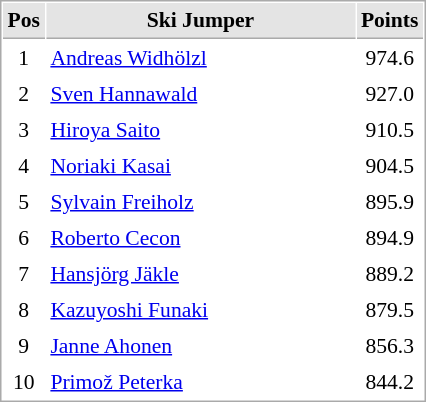<table cellspacing="1" cellpadding="3" style="border:1px solid #AAAAAA;font-size:90%">
<tr bgcolor="#E4E4E4">
<th style="border-bottom:1px solid #AAAAAA" width=10>Pos</th>
<th style="border-bottom:1px solid #AAAAAA" width=200>Ski Jumper</th>
<th style="border-bottom:1px solid #AAAAAA" width=20>Points</th>
</tr>
<tr align="center">
<td>1</td>
<td align="left"> <a href='#'>Andreas Widhölzl</a></td>
<td>974.6</td>
</tr>
<tr align="center">
<td>2</td>
<td align="left"> <a href='#'>Sven Hannawald</a></td>
<td>927.0</td>
</tr>
<tr align="center">
<td>3</td>
<td align="left"> <a href='#'>Hiroya Saito</a></td>
<td>910.5</td>
</tr>
<tr align="center">
<td>4</td>
<td align="left"> <a href='#'>Noriaki Kasai</a></td>
<td>904.5</td>
</tr>
<tr align="center">
<td>5</td>
<td align="left"> <a href='#'>Sylvain Freiholz</a></td>
<td>895.9</td>
</tr>
<tr align="center">
<td>6</td>
<td align="left"> <a href='#'>Roberto Cecon</a></td>
<td>894.9</td>
</tr>
<tr align="center">
<td>7</td>
<td align="left"> <a href='#'>Hansjörg Jäkle</a></td>
<td>889.2</td>
</tr>
<tr align="center">
<td>8</td>
<td align="left"> <a href='#'>Kazuyoshi Funaki</a></td>
<td>879.5</td>
</tr>
<tr align="center">
<td>9</td>
<td align="left"> <a href='#'>Janne Ahonen</a></td>
<td>856.3</td>
</tr>
<tr align="center">
<td>10</td>
<td align="left"> <a href='#'>Primož Peterka</a></td>
<td>844.2</td>
</tr>
</table>
